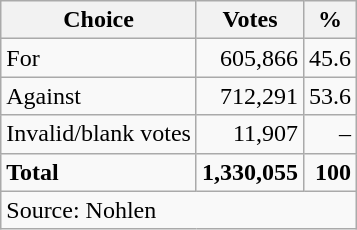<table class=wikitable style=text-align:right>
<tr>
<th>Choice</th>
<th>Votes</th>
<th>%</th>
</tr>
<tr>
<td align=left>For</td>
<td>605,866</td>
<td>45.6</td>
</tr>
<tr>
<td align=left>Against</td>
<td>712,291</td>
<td>53.6</td>
</tr>
<tr>
<td align=left>Invalid/blank votes</td>
<td>11,907</td>
<td>–</td>
</tr>
<tr>
<td align=left><strong>Total</strong></td>
<td><strong>1,330,055</strong></td>
<td><strong>100</strong></td>
</tr>
<tr>
<td align=left colspan=3>Source: Nohlen</td>
</tr>
</table>
